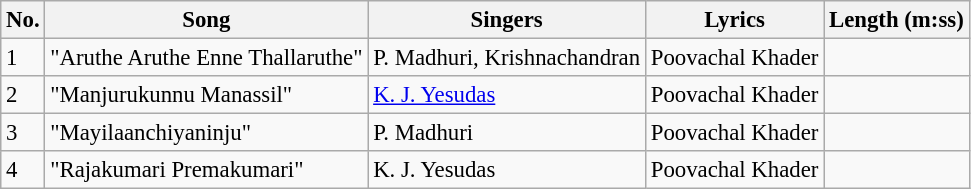<table class="wikitable" style="font-size:95%;">
<tr>
<th>No.</th>
<th>Song</th>
<th>Singers</th>
<th>Lyrics</th>
<th>Length (m:ss)</th>
</tr>
<tr>
<td>1</td>
<td>"Aruthe Aruthe Enne Thallaruthe"</td>
<td>P. Madhuri, Krishnachandran</td>
<td>Poovachal Khader</td>
<td></td>
</tr>
<tr>
<td>2</td>
<td>"Manjurukunnu Manassil"</td>
<td><a href='#'>K. J. Yesudas</a></td>
<td>Poovachal Khader</td>
<td></td>
</tr>
<tr>
<td>3</td>
<td>"Mayilaanchiyaninju"</td>
<td>P. Madhuri</td>
<td>Poovachal Khader</td>
<td></td>
</tr>
<tr>
<td>4</td>
<td>"Rajakumari Premakumari"</td>
<td>K. J. Yesudas</td>
<td>Poovachal Khader</td>
<td></td>
</tr>
</table>
